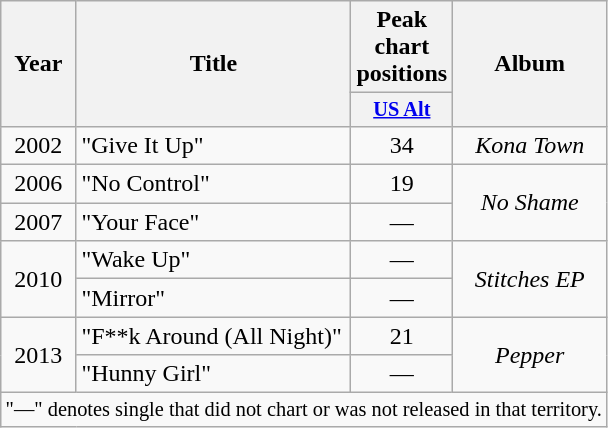<table class="wikitable plainrowheaders" style="text-align:center;">
<tr>
<th scope="col" rowspan="2">Year</th>
<th scope="col" rowspan="2" style="width:11em;">Title</th>
<th scope="col" colspan="1">Peak chart positions</th>
<th scope="col" rowspan="2">Album</th>
</tr>
<tr>
<th scope="col" style="width:3em;font-size:85%;"><a href='#'>US Alt</a><br></th>
</tr>
<tr>
<td align="center" valign="top">2002</td>
<td align="left" valign="top">"Give It Up"</td>
<td align="center" valign="top">34</td>
<td align="center"><em>Kona Town</em></td>
</tr>
<tr>
<td align="center" valign="top">2006</td>
<td align="left" valign="top">"No Control"</td>
<td align="center" valign="top">19</td>
<td align="center" rowspan="2"><em>No Shame</em></td>
</tr>
<tr>
<td align="center" valign="top">2007</td>
<td align="left" valign="top">"Your Face"</td>
<td align="center" valign="top">—</td>
</tr>
<tr>
<td align="center" rowspan="2">2010</td>
<td align="left" valign="top">"Wake Up"</td>
<td align="center" valign="top">—</td>
<td align="center" rowspan="2"><em>Stitches EP</em></td>
</tr>
<tr>
<td align="left" valign="top">"Mirror"</td>
<td align="center" valign="top">—</td>
</tr>
<tr>
<td align="center" rowspan="2">2013</td>
<td align="left" valign="top">"F**k Around (All Night)"</td>
<td>21</td>
<td align="center" rowspan="2"><em>Pepper</em></td>
</tr>
<tr>
<td Align="left" valighn="top">"Hunny Girl"</td>
<td align="center" valign="top">—</td>
</tr>
<tr>
<td colspan="4" style="text-align:center; font-size:85%;">"—" denotes single that did not chart or was not released in that territory.</td>
</tr>
</table>
